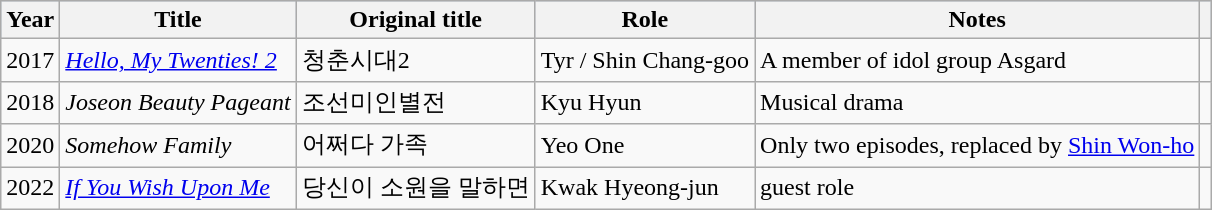<table class="wikitable sortable">
<tr style="background:#b0c4de; text-align:center;">
<th>Year</th>
<th>Title</th>
<th>Original title</th>
<th>Role</th>
<th>Notes</th>
<th></th>
</tr>
<tr>
<td rowspan="1">2017</td>
<td><em><a href='#'>Hello, My Twenties! 2</a></em></td>
<td>청춘시대2</td>
<td>Tyr / Shin Chang-goo</td>
<td>A member of idol group Asgard</td>
<td></td>
</tr>
<tr>
<td>2018</td>
<td><em>Joseon Beauty Pageant</em></td>
<td>조선미인별전</td>
<td>Kyu Hyun</td>
<td>Musical drama</td>
<td></td>
</tr>
<tr>
<td>2020</td>
<td><em>Somehow Family</em></td>
<td>어쩌다 가족</td>
<td>Yeo One</td>
<td>Only two episodes, replaced by <a href='#'>Shin Won-ho</a></td>
<td></td>
</tr>
<tr>
<td>2022</td>
<td><em><a href='#'>If You Wish Upon Me</a></em></td>
<td>당신이 소원을 말하면</td>
<td>Kwak Hyeong-jun</td>
<td>guest role</td>
<td></td>
</tr>
</table>
